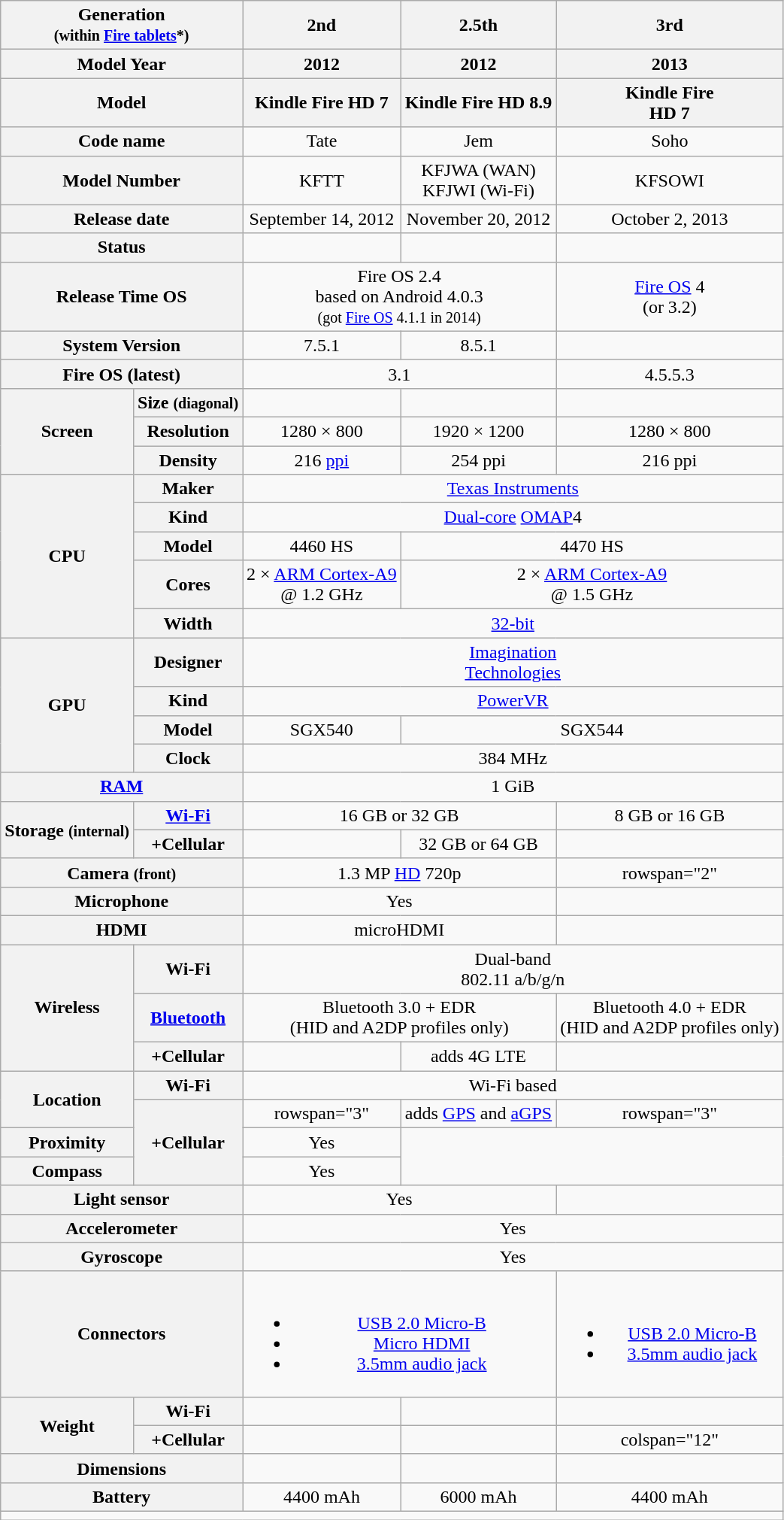<table class="wikitable mw-collapsible mw-collapsed" style="text-align:center;">
<tr>
<th colspan="2">Generation<br><small>(within <a href='#'>Fire tablets</a>*)</small></th>
<th Colspan="1">2nd</th>
<th>2.5th</th>
<th>3rd</th>
</tr>
<tr>
<th colspan="2">Model Year</th>
<th Colspan="1">2012</th>
<th>2012</th>
<th>2013</th>
</tr>
<tr>
<th colspan="2">Model</th>
<th>Kindle Fire HD 7</th>
<th>Kindle Fire HD 8.9</th>
<th>Kindle Fire<br>HD 7</th>
</tr>
<tr>
<th colspan="2">Code name</th>
<td>Tate</td>
<td>Jem</td>
<td>Soho</td>
</tr>
<tr>
<th colspan="2">Model Number</th>
<td>KFTT</td>
<td>KFJWA (WAN)<br>KFJWI (Wi-Fi)</td>
<td>KFSOWI</td>
</tr>
<tr>
<th colspan="2">Release date</th>
<td>September 14, 2012</td>
<td>November 20, 2012</td>
<td>October 2, 2013</td>
</tr>
<tr>
<th colspan="2">Status</th>
<td></td>
<td></td>
<td></td>
</tr>
<tr>
<th colspan="2">Release Time OS</th>
<td colspan="2">Fire OS 2.4<br>based on Android 4.0.3<br><small>(got <a href='#'>Fire OS</a> 4.1.1 in 2014)</small></td>
<td><a href='#'>Fire OS</a> 4<br>(or 3.2)</td>
</tr>
<tr>
<th colspan="2">System Version</th>
<td>7.5.1</td>
<td>8.5.1</td>
<td></td>
</tr>
<tr>
<th colspan="2">Fire OS (latest)</th>
<td colspan="2">3.1</td>
<td>4.5.5.3</td>
</tr>
<tr>
<th rowspan="3">Screen</th>
<th>Size <small>(diagonal)</small></th>
<td></td>
<td></td>
<td></td>
</tr>
<tr>
<th>Resolution</th>
<td>1280 × 800</td>
<td>1920 × 1200</td>
<td>1280 × 800</td>
</tr>
<tr>
<th>Density</th>
<td>216 <a href='#'>ppi</a></td>
<td>254 ppi</td>
<td>216 ppi</td>
</tr>
<tr>
<th rowspan="5" colspan="1">CPU</th>
<th>Maker</th>
<td colspan="3"><a href='#'>Texas Instruments</a></td>
</tr>
<tr>
<th>Kind</th>
<td colspan=3><a href='#'>Dual-core</a> <a href='#'>OMAP</a>4</td>
</tr>
<tr>
<th>Model</th>
<td>4460 HS</td>
<td colspan="2">4470 HS</td>
</tr>
<tr>
<th>Cores</th>
<td>2 × <a href='#'>ARM Cortex-A9</a><br>@ 1.2 GHz</td>
<td colspan="2">2 × <a href='#'>ARM Cortex-A9</a><br>@ 1.5 GHz</td>
</tr>
<tr>
<th>Width</th>
<td colspan="3"><a href='#'>32-bit</a></td>
</tr>
<tr>
<th rowspan="4" colspan="1">GPU</th>
<th>Designer</th>
<td colspan="3"><a href='#'>Imagination<br>Technologies</a></td>
</tr>
<tr>
<th>Kind</th>
<td colspan="3"><a href='#'>PowerVR</a></td>
</tr>
<tr>
<th>Model</th>
<td>SGX540</td>
<td colspan="2">SGX544</td>
</tr>
<tr>
<th>Clock</th>
<td colspan="3">384 MHz</td>
</tr>
<tr>
<th colspan="2"><a href='#'>RAM</a></th>
<td colspan="3">1 GiB</td>
</tr>
<tr>
<th rowspan="2">Storage  <small>(internal)</small></th>
<th><a href='#'>Wi-Fi</a></th>
<td colspan="2">16 GB or 32 GB</td>
<td>8 GB or 16 GB</td>
</tr>
<tr>
<th>+Cellular</th>
<td></td>
<td>32 GB or 64 GB</td>
<td></td>
</tr>
<tr>
<th colspan="2">Camera  <small>(front)</small></th>
<td colspan="2">1.3 MP <a href='#'>HD</a> 720p</td>
<td>rowspan="2" </td>
</tr>
<tr>
<th colspan="2">Microphone</th>
<td colspan="2">Yes</td>
</tr>
<tr>
<th colspan="2">HDMI</th>
<td colspan="2">microHDMI</td>
<td></td>
</tr>
<tr>
<th colspan="1" rowspan="3">Wireless</th>
<th>Wi-Fi</th>
<td colspan="3">Dual-band<br>802.11 a/b/g/n</td>
</tr>
<tr>
<th><a href='#'>Bluetooth</a></th>
<td colspan="2">Bluetooth 3.0 + EDR <br>(HID and A2DP profiles only)</td>
<td>Bluetooth 4.0 + EDR <br>(HID and A2DP profiles only)</td>
</tr>
<tr>
<th>+Cellular</th>
<td></td>
<td>adds 4G LTE</td>
<td></td>
</tr>
<tr>
<th rowspan="2">Location</th>
<th>Wi-Fi</th>
<td colspan="3">Wi-Fi based</td>
</tr>
<tr>
<th rowspan="3">+Cellular</th>
<td>rowspan="3" </td>
<td>adds <a href='#'>GPS</a> and <a href='#'>aGPS</a></td>
<td>rowspan="3" </td>
</tr>
<tr>
<th>Proximity</th>
<td>Yes</td>
</tr>
<tr>
<th>Compass</th>
<td>Yes</td>
</tr>
<tr>
<th colspan="2">Light sensor</th>
<td colspan="2">Yes</td>
<td></td>
</tr>
<tr>
<th colspan="2">Accelerometer</th>
<td colspan="3">Yes</td>
</tr>
<tr>
<th colspan="2">Gyroscope</th>
<td colspan="3">Yes</td>
</tr>
<tr>
<th colspan="2">Connectors</th>
<td colspan="2"><br><ul><li><a href='#'>USB 2.0 Micro-B</a></li><li><a href='#'>Micro HDMI</a></li><li><a href='#'>3.5mm audio jack</a></li></ul></td>
<td><br><ul><li><a href='#'>USB 2.0 Micro-B</a></li><li><a href='#'>3.5mm audio jack</a></li></ul></td>
</tr>
<tr>
<th rowspan="2">Weight</th>
<th>Wi-Fi</th>
<td rowspan="1"></td>
<td></td>
<td rowspan="1"></td>
</tr>
<tr>
<th>+Cellular</th>
<td></td>
<td></td>
<td>colspan="12" </td>
</tr>
<tr>
<th colspan="2">Dimensions</th>
<td></td>
<td></td>
<td></td>
</tr>
<tr>
<th colspan="2">Battery</th>
<td>4400 mAh</td>
<td>6000 mAh</td>
<td>4400 mAh</td>
</tr>
<tr>
<td colspan="6"><small></small></td>
</tr>
</table>
